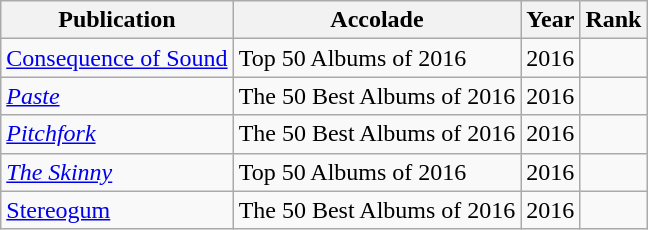<table class="sortable wikitable">
<tr>
<th>Publication</th>
<th>Accolade</th>
<th>Year</th>
<th>Rank</th>
</tr>
<tr>
<td><a href='#'>Consequence of Sound</a></td>
<td>Top 50 Albums of 2016</td>
<td>2016</td>
<td></td>
</tr>
<tr>
<td><em><a href='#'>Paste</a></em></td>
<td>The 50 Best Albums of 2016</td>
<td>2016</td>
<td></td>
</tr>
<tr>
<td><em><a href='#'>Pitchfork</a></em></td>
<td>The 50 Best Albums of 2016</td>
<td>2016</td>
<td></td>
</tr>
<tr>
<td><em><a href='#'>The Skinny</a></em></td>
<td>Top 50 Albums of 2016</td>
<td>2016</td>
<td></td>
</tr>
<tr>
<td><a href='#'>Stereogum</a></td>
<td>The 50 Best Albums of 2016</td>
<td>2016</td>
<td></td>
</tr>
</table>
